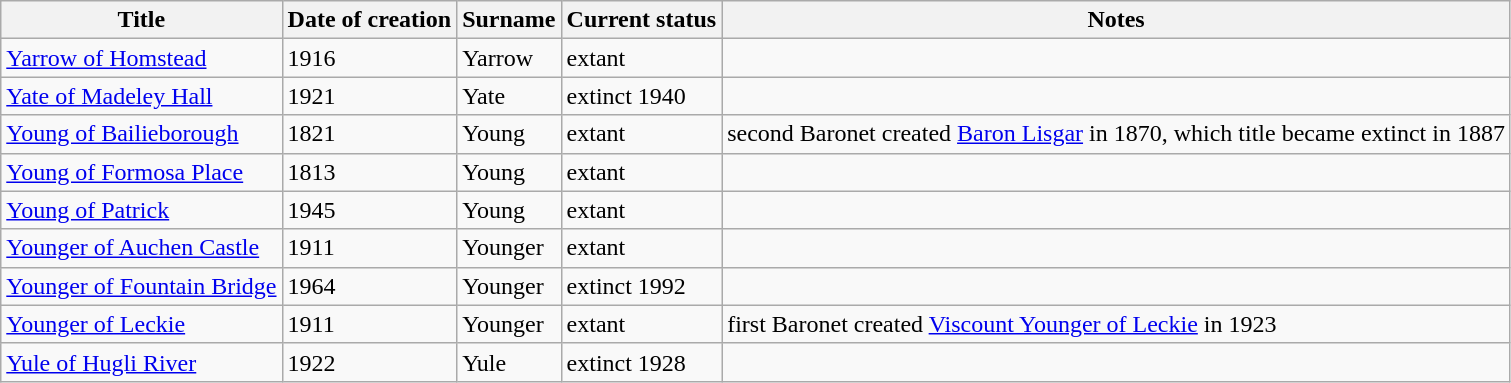<table class="wikitable">
<tr>
<th>Title</th>
<th>Date of creation</th>
<th>Surname</th>
<th>Current status</th>
<th>Notes</th>
</tr>
<tr>
<td><a href='#'>Yarrow of Homstead</a></td>
<td>1916</td>
<td>Yarrow</td>
<td>extant</td>
<td> </td>
</tr>
<tr>
<td><a href='#'>Yate of Madeley Hall</a></td>
<td>1921</td>
<td>Yate</td>
<td>extinct 1940</td>
<td> </td>
</tr>
<tr>
<td><a href='#'>Young of Bailieborough</a></td>
<td>1821</td>
<td>Young</td>
<td>extant</td>
<td>second Baronet created <a href='#'>Baron Lisgar</a> in 1870, which title became extinct in 1887</td>
</tr>
<tr>
<td><a href='#'>Young of Formosa Place</a></td>
<td>1813</td>
<td>Young</td>
<td>extant</td>
<td></td>
</tr>
<tr>
<td><a href='#'>Young of Patrick</a></td>
<td>1945</td>
<td>Young</td>
<td>extant</td>
<td> </td>
</tr>
<tr>
<td><a href='#'>Younger of Auchen Castle</a></td>
<td>1911</td>
<td>Younger</td>
<td>extant</td>
<td> </td>
</tr>
<tr>
<td><a href='#'>Younger of Fountain Bridge</a></td>
<td>1964</td>
<td>Younger</td>
<td>extinct 1992</td>
<td> </td>
</tr>
<tr>
<td><a href='#'>Younger of Leckie</a></td>
<td>1911</td>
<td>Younger</td>
<td>extant</td>
<td>first Baronet created <a href='#'>Viscount Younger of Leckie</a> in 1923</td>
</tr>
<tr>
<td><a href='#'>Yule of Hugli River</a></td>
<td>1922</td>
<td>Yule</td>
<td>extinct 1928</td>
<td> </td>
</tr>
</table>
